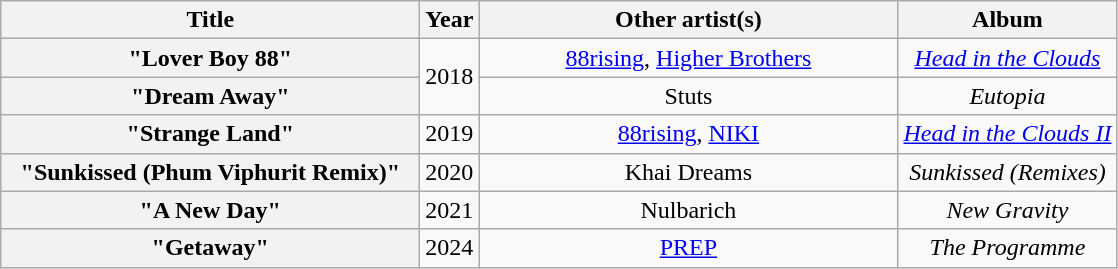<table class="wikitable plainrowheaders" style="text-align:center;">
<tr>
<th scope="col" style="width:17em;">Title</th>
<th scope="col">Year</th>
<th scope="col" style="width:17em;">Other artist(s)</th>
<th scope="col">Album</th>
</tr>
<tr>
<th scope="row">"Lover Boy 88"</th>
<td rowspan="2">2018</td>
<td><a href='#'>88rising</a>, <a href='#'>Higher Brothers</a></td>
<td><em><a href='#'>Head in the Clouds</a></em></td>
</tr>
<tr>
<th scope="row">"Dream Away"</th>
<td>Stuts</td>
<td><em>Eutopia</em></td>
</tr>
<tr>
<th scope="row">"Strange Land"</th>
<td>2019</td>
<td><a href='#'>88rising</a>, <a href='#'>NIKI</a></td>
<td><em><a href='#'>Head in the Clouds II</a></em></td>
</tr>
<tr>
<th scope="row">"Sunkissed (Phum Viphurit Remix)"</th>
<td>2020</td>
<td>Khai Dreams</td>
<td><em>Sunkissed (Remixes)</em></td>
</tr>
<tr>
<th scope="row">"A New Day"</th>
<td>2021</td>
<td>Nulbarich</td>
<td><em>New Gravity</em></td>
</tr>
<tr>
<th scope="row">"Getaway"</th>
<td>2024</td>
<td><a href='#'>PREP</a></td>
<td><em>The Programme</em></td>
</tr>
</table>
